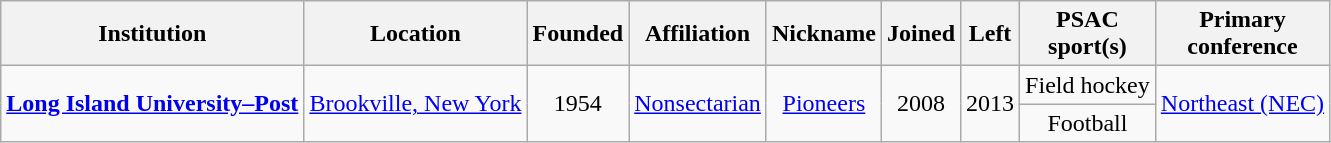<table class="wikitable sortable" style="text-align:center">
<tr>
<th>Institution</th>
<th>Location</th>
<th>Founded</th>
<th>Affiliation</th>
<th>Nickname</th>
<th>Joined</th>
<th>Left</th>
<th>PSAC<br>sport(s)</th>
<th>Primary<br>conference</th>
</tr>
<tr>
<td rowspan=2><strong><a href='#'>Long Island University–Post</a></strong></td>
<td rowspan=2><a href='#'>Brookville, New York</a></td>
<td rowspan=2>1954</td>
<td rowspan=2><a href='#'>Nonsectarian</a></td>
<td rowspan=2><a href='#'>Pioneers</a></td>
<td rowspan=2>2008</td>
<td rowspan=2>2013</td>
<td>Field hockey</td>
<td rowspan=2><a href='#'>Northeast (NEC)</a></td>
</tr>
<tr>
<td>Football</td>
</tr>
</table>
